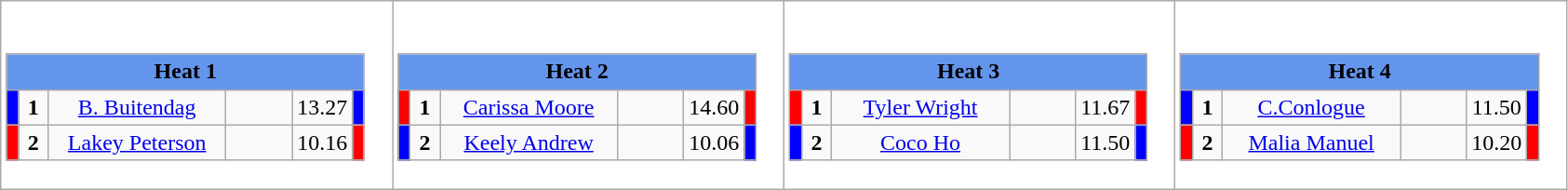<table class="wikitable" style="background:#fff;">
<tr>
<td><div><br><table class="wikitable">
<tr>
<td colspan="6"  style="text-align:center; background:#6495ed;"><strong>Heat 1</strong></td>
</tr>
<tr>
<td style="width:01px; background: #00f;"></td>
<td style="width:14px; text-align:center;"><strong>1</strong></td>
<td style="width:120px; text-align:center;"><a href='#'>B. Buitendag</a></td>
<td style="width:40px; text-align:center;"></td>
<td style="width:20px; text-align:center;">13.27</td>
<td style="width:01px; background: #00f;"></td>
</tr>
<tr>
<td style="width:01px; background: #f00;"></td>
<td style="width:14px; text-align:center;"><strong>2</strong></td>
<td style="width:120px; text-align:center;"><a href='#'>Lakey Peterson</a></td>
<td style="width:40px; text-align:center;"></td>
<td style="width:20px; text-align:center;">10.16</td>
<td style="width:01px; background: #f00;"></td>
</tr>
</table>
</div></td>
<td><div><br><table class="wikitable">
<tr>
<td colspan="6"  style="text-align:center; background:#6495ed;"><strong>Heat 2</strong></td>
</tr>
<tr>
<td style="width:01px; background: #f00;"></td>
<td style="width:14px; text-align:center;"><strong>1</strong></td>
<td style="width:120px; text-align:center;"><a href='#'>Carissa Moore</a></td>
<td style="width:40px; text-align:center;"></td>
<td style="width:20px; text-align:center;">14.60</td>
<td style="width:01px; background: #f00;"></td>
</tr>
<tr>
<td style="width:01px; background: #00f;"></td>
<td style="width:14px; text-align:center;"><strong>2</strong></td>
<td style="width:120px; text-align:center;"><a href='#'>Keely Andrew</a></td>
<td style="width:40px; text-align:center;"></td>
<td style="width:20px; text-align:center;">10.06</td>
<td style="width:01px; background: #00f;"></td>
</tr>
</table>
</div></td>
<td><div><br><table class="wikitable">
<tr>
<td colspan="6"  style="text-align:center; background:#6495ed;"><strong>Heat 3</strong></td>
</tr>
<tr>
<td style="width:01px; background: #f00;"></td>
<td style="width:14px; text-align:center;"><strong>1</strong></td>
<td style="width:120px; text-align:center;"><a href='#'>Tyler Wright</a></td>
<td style="width:40px; text-align:center;"></td>
<td style="width:20px; text-align:center;">11.67</td>
<td style="width:01px; background: #f00;"></td>
</tr>
<tr>
<td style="width:01px; background: #00f;"></td>
<td style="width:14px; text-align:center;"><strong>2</strong></td>
<td style="width:120px; text-align:center;"><a href='#'>Coco Ho</a></td>
<td style="width:40px; text-align:center;"></td>
<td style="width:20px; text-align:center;">11.50</td>
<td style="width:01px; background: #00f;"></td>
</tr>
</table>
</div></td>
<td><div><br><table class="wikitable">
<tr>
<td colspan="6"  style="text-align:center; background:#6495ed;"><strong>Heat 4</strong></td>
</tr>
<tr>
<td style="width:01px; background: #00f;"></td>
<td style="width:14px; text-align:center;"><strong>1</strong></td>
<td style="width:120px; text-align:center;"><a href='#'>C.Conlogue</a></td>
<td style="width:40px; text-align:center;"></td>
<td style="width:20px; text-align:center;">11.50</td>
<td style="width:01px; background: #00f;"></td>
</tr>
<tr>
<td style="width:01px; background: #f00;"></td>
<td style="width:14px; text-align:center;"><strong>2</strong></td>
<td style="width:120px; text-align:center;"><a href='#'>Malia Manuel</a></td>
<td style="width:40px; text-align:center;"></td>
<td style="width:20px; text-align:center;">10.20</td>
<td style="width:01px; background: #f00;"></td>
</tr>
</table>
</div></td>
</tr>
</table>
